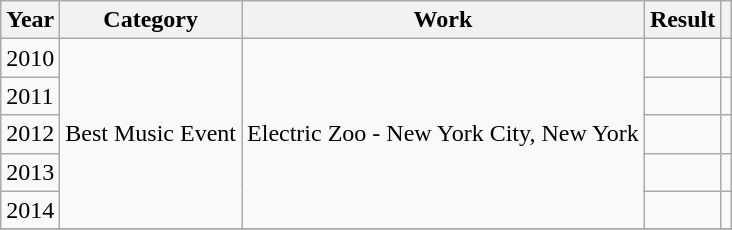<table class="wikitable">
<tr>
<th>Year</th>
<th>Category</th>
<th>Work</th>
<th>Result</th>
<th></th>
</tr>
<tr>
<td>2010</td>
<td rowspan="5">Best Music Event</td>
<td rowspan="5">Electric Zoo - New York City, New York</td>
<td></td>
<td></td>
</tr>
<tr>
<td>2011</td>
<td></td>
<td></td>
</tr>
<tr>
<td>2012</td>
<td></td>
<td></td>
</tr>
<tr>
<td>2013</td>
<td></td>
<td></td>
</tr>
<tr>
<td>2014</td>
<td></td>
<td></td>
</tr>
<tr>
</tr>
</table>
